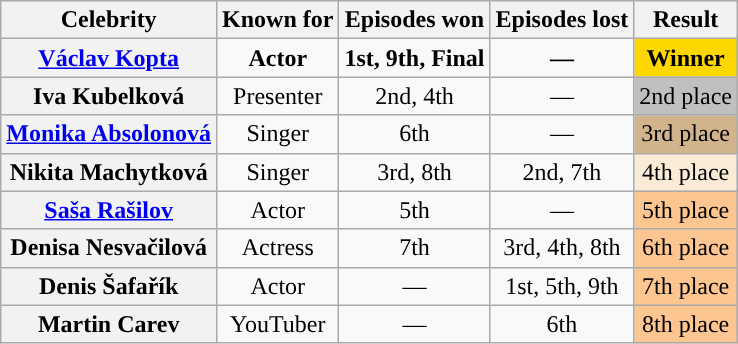<table class="wikitable" style="text-align:center;">
<tr>
<th>Celebrity</th>
<th>Known for</th>
<th>Episodes won</th>
<th>Episodes lost</th>
<th>Result</th>
</tr>
<tr>
<th><strong><a href='#'>Václav Kopta</a></strong></th>
<td><strong>Actor</strong></td>
<td><strong>1st, 9th, Final</strong></td>
<td><strong>—</strong></td>
<td style="background:gold"><strong>Winner</strong></td>
</tr>
<tr>
<th>Iva Kubelková</th>
<td>Presenter</td>
<td>2nd, 4th</td>
<td>—</td>
<td style="background:silver">2nd place</td>
</tr>
<tr>
<th><a href='#'>Monika Absolonová</a></th>
<td>Singer</td>
<td>6th</td>
<td>—</td>
<td style="background:tan">3rd place</td>
</tr>
<tr>
<th>Nikita Machytková</th>
<td>Singer</td>
<td>3rd, 8th</td>
<td>2nd, 7th</td>
<td style="background:antiquewhite">4th place</td>
</tr>
<tr>
<th><a href='#'>Saša Rašilov</a></th>
<td>Actor</td>
<td>5th</td>
<td>—</td>
<td style="background:#fdc58f;">5th place</td>
</tr>
<tr>
<th>Denisa Nesvačilová</th>
<td>Actress</td>
<td>7th</td>
<td>3rd, 4th, 8th</td>
<td style="background:#fdc58f;">6th place</td>
</tr>
<tr>
<th>Denis Šafařík</th>
<td>Actor</td>
<td>—</td>
<td>1st, 5th, 9th</td>
<td style="background:#fdc58f;">7th place</td>
</tr>
<tr>
<th>Martin Carev</th>
<td>YouTuber</td>
<td>—</td>
<td>6th</td>
<td style="background:#fdc58f;">8th place</td>
</tr>
</table>
